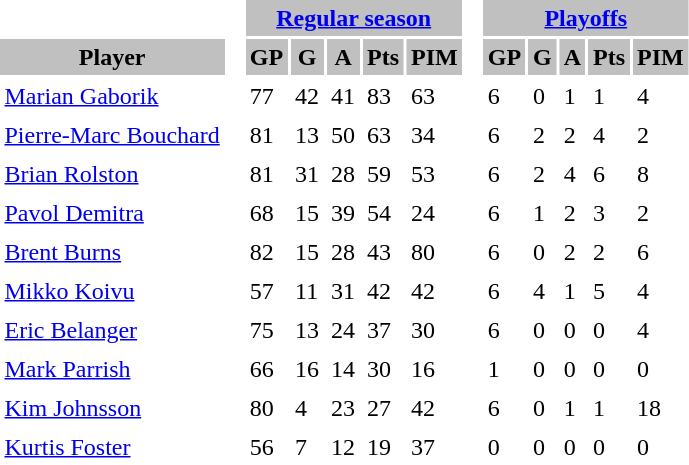<table BORDER="0" CELLPADDING="3" CELLSPACING="2" ID="Table1">
<tr ALIGN="center" bgcolor="#c0c0c0">
<th ALIGN="center" colspan="1" bgcolor="#ffffff"> </th>
<th ALIGN="center" rowspan="99" bgcolor="#ffffff"> </th>
<th ALIGN="center" colspan="5"><a href='#'>Regular season</a></th>
<th ALIGN="center" rowspan="99" bgcolor="#ffffff"> </th>
<th ALIGN="center" colspan="5"><a href='#'>Playoffs</a></th>
</tr>
<tr ALIGN="center" bgcolor="#c0c0c0">
<th ALIGN="center">Player</th>
<th ALIGN="center">GP</th>
<th ALIGN="center">G</th>
<th ALIGN="center">A</th>
<th ALIGN="center">Pts</th>
<th ALIGN="center">PIM</th>
<th ALIGN="center">GP</th>
<th ALIGN="center">G</th>
<th ALIGN="center">A</th>
<th ALIGN="center">Pts</th>
<th ALIGN="center">PIM</th>
</tr>
<tr>
<td><a href='#'>Marian Gaborik</a></td>
<td>77</td>
<td>42</td>
<td>41</td>
<td>83</td>
<td>63</td>
<td>6</td>
<td>0</td>
<td>1</td>
<td>1</td>
<td>4</td>
</tr>
<tr>
<td><a href='#'>Pierre-Marc Bouchard</a></td>
<td>81</td>
<td>13</td>
<td>50</td>
<td>63</td>
<td>34</td>
<td>6</td>
<td>2</td>
<td>2</td>
<td>4</td>
<td>2</td>
</tr>
<tr>
<td><a href='#'>Brian Rolston</a></td>
<td>81</td>
<td>31</td>
<td>28</td>
<td>59</td>
<td>53</td>
<td>6</td>
<td>2</td>
<td>4</td>
<td>6</td>
<td>8</td>
</tr>
<tr>
<td><a href='#'>Pavol Demitra</a></td>
<td>68</td>
<td>15</td>
<td>39</td>
<td>54</td>
<td>24</td>
<td>6</td>
<td>1</td>
<td>2</td>
<td>3</td>
<td>2</td>
</tr>
<tr>
<td><a href='#'>Brent Burns</a></td>
<td>82</td>
<td>15</td>
<td>28</td>
<td>43</td>
<td>80</td>
<td>6</td>
<td>0</td>
<td>2</td>
<td>2</td>
<td>6</td>
</tr>
<tr>
<td><a href='#'>Mikko Koivu</a></td>
<td>57</td>
<td>11</td>
<td>31</td>
<td>42</td>
<td>42</td>
<td>6</td>
<td>4</td>
<td>1</td>
<td>5</td>
<td>4</td>
</tr>
<tr>
<td><a href='#'>Eric Belanger</a></td>
<td>75</td>
<td>13</td>
<td>24</td>
<td>37</td>
<td>30</td>
<td>6</td>
<td>0</td>
<td>0</td>
<td>0</td>
<td>4</td>
</tr>
<tr>
<td><a href='#'>Mark Parrish</a></td>
<td>66</td>
<td>16</td>
<td>14</td>
<td>30</td>
<td>16</td>
<td>1</td>
<td>0</td>
<td>0</td>
<td>0</td>
<td>0</td>
</tr>
<tr>
<td><a href='#'>Kim Johnsson</a></td>
<td>80</td>
<td>4</td>
<td>23</td>
<td>27</td>
<td>42</td>
<td>6</td>
<td>0</td>
<td>1</td>
<td>1</td>
<td>18</td>
</tr>
<tr>
<td><a href='#'>Kurtis Foster</a></td>
<td>56</td>
<td>7</td>
<td>12</td>
<td>19</td>
<td>37</td>
<td>0</td>
<td>0</td>
<td>0</td>
<td>0</td>
<td>0</td>
</tr>
</table>
